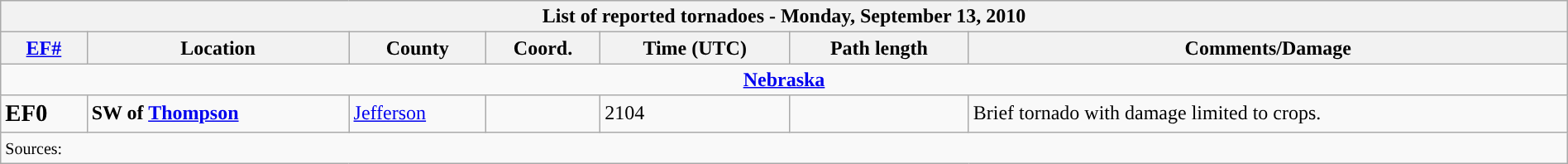<table class="wikitable collapsible" width="100%">
<tr>
<th colspan="7">List of reported tornadoes - Monday, September 13, 2010</th>
</tr>
<tr>
<th><a href='#'>EF#</a></th>
<th>Location</th>
<th>County</th>
<th>Coord.</th>
<th>Time (UTC)</th>
<th>Path length</th>
<th>Comments/Damage</th>
</tr>
<tr>
<td colspan="7" align=center><strong><a href='#'>Nebraska</a></strong></td>
</tr>
<tr>
<td><big><strong>EF0</strong></big></td>
<td><strong>SW of <a href='#'>Thompson</a></strong></td>
<td><a href='#'>Jefferson</a></td>
<td></td>
<td>2104</td>
<td></td>
<td>Brief tornado with damage limited to crops.</td>
</tr>
<tr>
<td colspan="7"><small>Sources:<br></small></td>
</tr>
</table>
